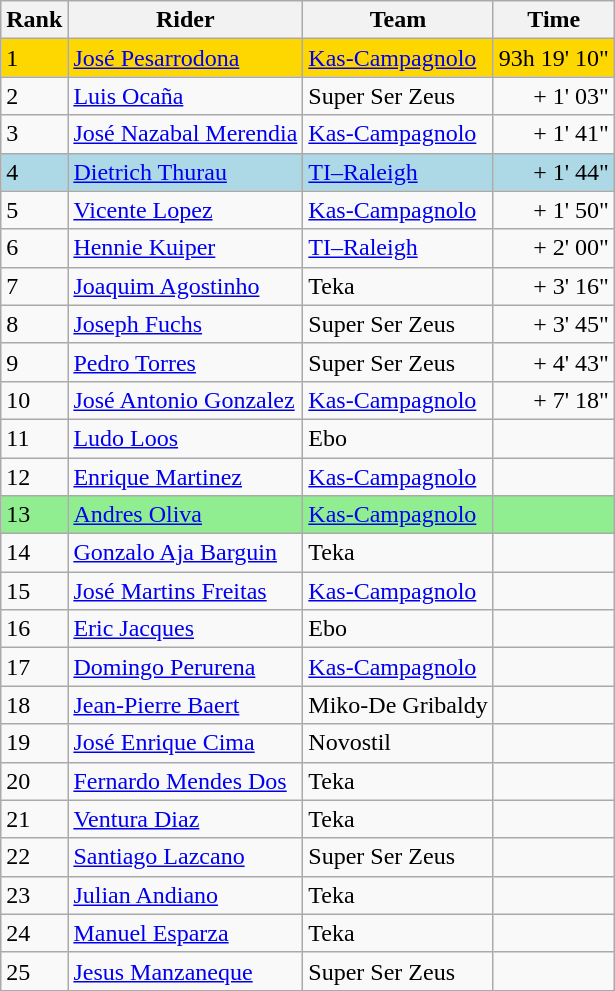<table class="wikitable">
<tr>
<th>Rank</th>
<th>Rider</th>
<th>Team</th>
<th>Time</th>
</tr>
<tr bgcolor=gold>
<td>1</td>
<td> 	<a href='#'>José Pesarrodona</a></td>
<td><a href='#'>Kas-Campagnolo</a></td>
<td align="right">93h 19' 10"</td>
</tr>
<tr>
<td>2</td>
<td> 	<a href='#'>Luis Ocaña</a></td>
<td>Super Ser Zeus</td>
<td align="right">+ 1' 03"</td>
</tr>
<tr>
<td>3</td>
<td> 	<a href='#'>José Nazabal Merendia</a></td>
<td><a href='#'>Kas-Campagnolo</a></td>
<td align="right">+ 1' 41"</td>
</tr>
<tr bgcolor=lightblue>
<td>4</td>
<td> 	<a href='#'>Dietrich Thurau</a></td>
<td><a href='#'>TI–Raleigh</a></td>
<td align="right">+ 1' 44"</td>
</tr>
<tr>
<td>5</td>
<td> 	<a href='#'>Vicente Lopez</a></td>
<td><a href='#'>Kas-Campagnolo</a></td>
<td align="right">+ 1' 50"</td>
</tr>
<tr>
<td>6</td>
<td> 	<a href='#'>Hennie Kuiper</a></td>
<td><a href='#'>TI–Raleigh</a></td>
<td align="right">+ 2' 00"</td>
</tr>
<tr>
<td>7</td>
<td> 	<a href='#'>Joaquim Agostinho</a></td>
<td>Teka</td>
<td align="right">+ 3' 16"</td>
</tr>
<tr>
<td>8</td>
<td> 	<a href='#'>Joseph Fuchs</a></td>
<td>Super Ser Zeus</td>
<td align="right">+ 3' 45"</td>
</tr>
<tr>
<td>9</td>
<td>	<a href='#'>Pedro Torres</a></td>
<td>Super Ser Zeus</td>
<td align="right">+ 4' 43"</td>
</tr>
<tr>
<td>10</td>
<td>	<a href='#'>José Antonio Gonzalez</a></td>
<td><a href='#'>Kas-Campagnolo</a></td>
<td align="right">+ 7' 18"</td>
</tr>
<tr>
<td>11</td>
<td>	<a href='#'>Ludo Loos</a></td>
<td>Ebo</td>
<td align="right"></td>
</tr>
<tr>
<td>12</td>
<td>	<a href='#'>Enrique Martinez</a></td>
<td><a href='#'>Kas-Campagnolo</a></td>
<td align="right"></td>
</tr>
<tr bgcolor=lightgreen>
<td>13</td>
<td>	<a href='#'>Andres Oliva</a></td>
<td><a href='#'>Kas-Campagnolo</a></td>
<td align="right"></td>
</tr>
<tr>
<td>14</td>
<td>	<a href='#'>Gonzalo Aja Barguin</a></td>
<td>Teka</td>
<td align="right"></td>
</tr>
<tr>
<td>15</td>
<td>	<a href='#'>José Martins Freitas</a></td>
<td><a href='#'>Kas-Campagnolo</a></td>
<td align="right"></td>
</tr>
<tr>
<td>16</td>
<td>	<a href='#'>Eric Jacques</a></td>
<td>Ebo</td>
<td align="right"></td>
</tr>
<tr>
<td>17</td>
<td>	<a href='#'>Domingo Perurena</a></td>
<td><a href='#'>Kas-Campagnolo</a></td>
<td align="right"></td>
</tr>
<tr>
<td>18</td>
<td>	<a href='#'>Jean-Pierre Baert</a></td>
<td>Miko-De Gribaldy</td>
<td align="right"></td>
</tr>
<tr>
<td>19</td>
<td>	<a href='#'>José Enrique Cima</a></td>
<td>Novostil</td>
<td align="right"></td>
</tr>
<tr>
<td>20</td>
<td>	<a href='#'>Fernardo Mendes Dos</a></td>
<td>Teka</td>
<td align="right"></td>
</tr>
<tr>
<td>21</td>
<td>	<a href='#'>Ventura Diaz</a></td>
<td>Teka</td>
<td align="right"></td>
</tr>
<tr>
<td>22</td>
<td>	<a href='#'>Santiago Lazcano</a></td>
<td>Super Ser Zeus</td>
<td align="right"></td>
</tr>
<tr>
<td>23</td>
<td>	<a href='#'>Julian Andiano</a></td>
<td>Teka</td>
<td align="right"></td>
</tr>
<tr>
<td>24</td>
<td>	<a href='#'>Manuel Esparza</a></td>
<td>Teka</td>
<td align="right"></td>
</tr>
<tr>
<td>25</td>
<td>	<a href='#'>Jesus Manzaneque</a></td>
<td>Super Ser Zeus</td>
<td align="right"></td>
</tr>
</table>
